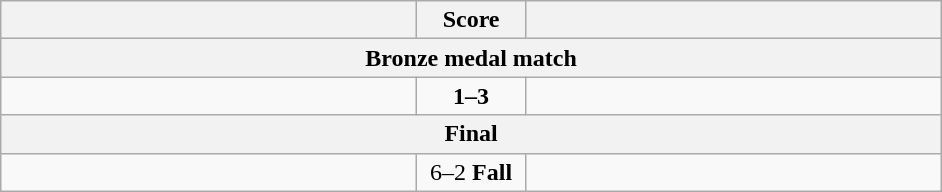<table class="wikitable" style="text-align: left;">
<tr>
<th align="right" width="270"></th>
<th width="65">Score</th>
<th align="left" width="270"></th>
</tr>
<tr>
<th colspan="3">Bronze medal match</th>
</tr>
<tr>
<td></td>
<td align=center><strong>1–3</strong></td>
<td><strong></strong></td>
</tr>
<tr>
<th colspan="3">Final</th>
</tr>
<tr>
<td><strong></strong></td>
<td align=center>6–2 <strong>Fall</strong></td>
<td></td>
</tr>
</table>
